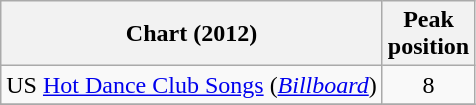<table class="wikitable sortable">
<tr>
<th>Chart (2012)</th>
<th>Peak<br>position</th>
</tr>
<tr>
<td>US <a href='#'>Hot Dance Club Songs</a> (<em><a href='#'>Billboard</a></em>)</td>
<td align="center">8</td>
</tr>
<tr>
</tr>
</table>
